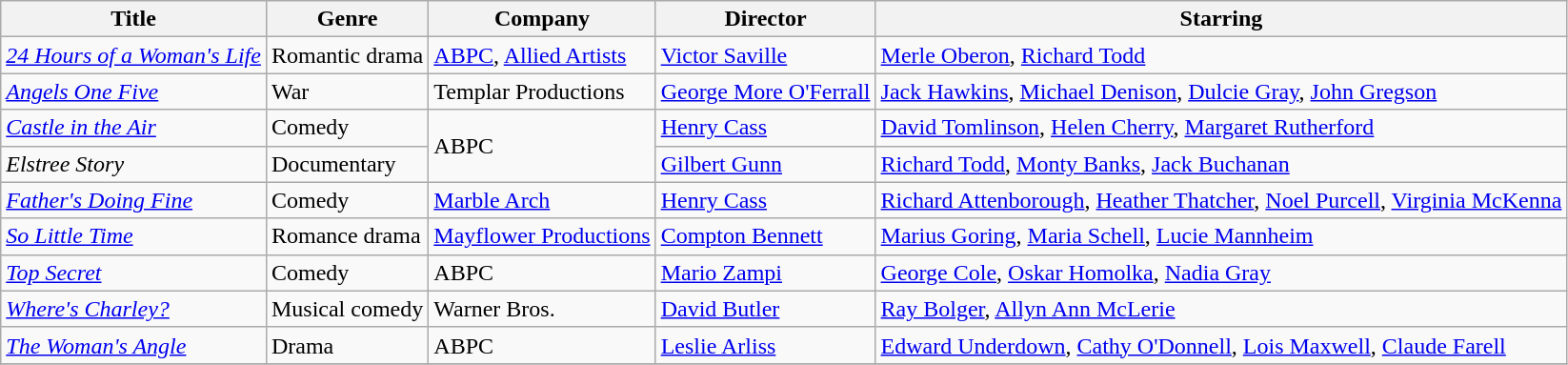<table class="wikitable unsortable">
<tr>
<th>Title</th>
<th>Genre</th>
<th>Company</th>
<th>Director</th>
<th>Starring</th>
</tr>
<tr>
<td><em><a href='#'>24 Hours of a Woman's Life</a></em></td>
<td>Romantic drama</td>
<td><a href='#'>ABPC</a>, <a href='#'>Allied Artists</a></td>
<td><a href='#'>Victor Saville</a></td>
<td><a href='#'>Merle Oberon</a>, <a href='#'>Richard Todd</a></td>
</tr>
<tr>
<td><em><a href='#'>Angels One Five</a></em></td>
<td>War</td>
<td>Templar Productions</td>
<td><a href='#'>George More O'Ferrall</a></td>
<td><a href='#'>Jack Hawkins</a>, <a href='#'>Michael Denison</a>, <a href='#'>Dulcie Gray</a>, <a href='#'>John Gregson</a></td>
</tr>
<tr>
<td><em><a href='#'>Castle in the Air</a></em></td>
<td>Comedy</td>
<td rowspan="2">ABPC</td>
<td><a href='#'>Henry Cass</a></td>
<td><a href='#'>David Tomlinson</a>, <a href='#'>Helen Cherry</a>, <a href='#'>Margaret Rutherford</a></td>
</tr>
<tr>
<td><em>Elstree Story</em></td>
<td>Documentary</td>
<td><a href='#'>Gilbert Gunn</a></td>
<td><a href='#'>Richard Todd</a>, <a href='#'>Monty Banks</a>, <a href='#'>Jack Buchanan</a></td>
</tr>
<tr>
<td><em><a href='#'>Father's Doing Fine</a></em></td>
<td>Comedy</td>
<td><a href='#'>Marble Arch</a></td>
<td><a href='#'>Henry Cass</a></td>
<td><a href='#'>Richard Attenborough</a>, <a href='#'>Heather Thatcher</a>, <a href='#'>Noel Purcell</a>, <a href='#'>Virginia McKenna</a></td>
</tr>
<tr>
<td><em><a href='#'>So Little Time</a></em></td>
<td>Romance drama</td>
<td><a href='#'>Mayflower Productions</a></td>
<td><a href='#'>Compton Bennett</a></td>
<td><a href='#'>Marius Goring</a>, <a href='#'>Maria Schell</a>, <a href='#'>Lucie Mannheim</a></td>
</tr>
<tr>
<td><em><a href='#'>Top Secret</a></em></td>
<td>Comedy</td>
<td>ABPC</td>
<td><a href='#'>Mario Zampi</a></td>
<td><a href='#'>George Cole</a>, <a href='#'>Oskar Homolka</a>, <a href='#'>Nadia Gray</a></td>
</tr>
<tr>
<td><em><a href='#'>Where's Charley?</a></em></td>
<td>Musical comedy</td>
<td>Warner Bros.</td>
<td><a href='#'>David Butler</a></td>
<td><a href='#'>Ray Bolger</a>, <a href='#'>Allyn Ann McLerie</a></td>
</tr>
<tr>
<td><em><a href='#'>The Woman's Angle</a></em></td>
<td>Drama</td>
<td>ABPC</td>
<td><a href='#'>Leslie Arliss</a></td>
<td><a href='#'>Edward Underdown</a>, <a href='#'>Cathy O'Donnell</a>, <a href='#'>Lois Maxwell</a>, <a href='#'>Claude Farell</a></td>
</tr>
<tr>
</tr>
</table>
